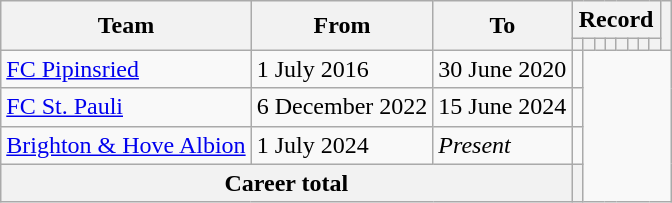<table class="wikitable" style="text-align: center">
<tr>
<th rowspan="2">Team</th>
<th rowspan="2">From</th>
<th rowspan="2">To</th>
<th colspan="8">Record</th>
<th rowspan="2"></th>
</tr>
<tr>
<th></th>
<th></th>
<th></th>
<th></th>
<th></th>
<th></th>
<th></th>
<th></th>
</tr>
<tr>
<td align="left"> <a href='#'>FC Pipinsried</a></td>
<td align=left>1 July 2016</td>
<td align=left>30 June 2020<br></td>
<td></td>
</tr>
<tr>
<td align="left"> <a href='#'>FC St. Pauli</a></td>
<td align=left>6 December 2022</td>
<td align=left>15 June 2024<br></td>
<td></td>
</tr>
<tr>
<td align=left> <a href='#'>Brighton & Hove Albion</a></td>
<td align=left>1 July 2024</td>
<td align=left><em>Present</em><br></td>
<td></td>
</tr>
<tr>
<th colspan="3"><strong>Career total</strong><br></th>
<th></th>
</tr>
</table>
